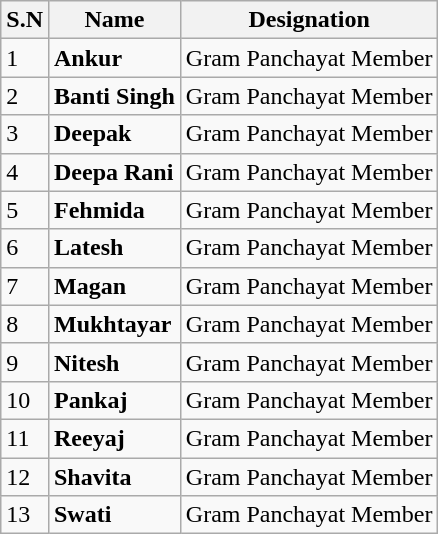<table class="wikitable">
<tr>
<th>S.N</th>
<th>Name</th>
<th>Designation</th>
</tr>
<tr>
<td>1</td>
<td><strong>Ankur</strong></td>
<td>Gram Panchayat Member</td>
</tr>
<tr>
<td>2</td>
<td><strong>Banti Singh</strong></td>
<td>Gram Panchayat Member</td>
</tr>
<tr>
<td>3</td>
<td><strong>Deepak</strong></td>
<td>Gram Panchayat Member</td>
</tr>
<tr>
<td>4</td>
<td><strong>Deepa Rani</strong></td>
<td>Gram Panchayat Member</td>
</tr>
<tr>
<td>5</td>
<td><strong>Fehmida</strong></td>
<td>Gram Panchayat Member</td>
</tr>
<tr>
<td>6</td>
<td><strong>Latesh</strong></td>
<td>Gram Panchayat Member</td>
</tr>
<tr>
<td>7</td>
<td><strong>Magan</strong></td>
<td>Gram Panchayat Member</td>
</tr>
<tr>
<td>8</td>
<td><strong>Mukhtayar</strong></td>
<td>Gram Panchayat Member</td>
</tr>
<tr>
<td>9</td>
<td><strong>Nitesh</strong></td>
<td>Gram Panchayat Member</td>
</tr>
<tr>
<td>10</td>
<td><strong>Pankaj</strong></td>
<td>Gram Panchayat Member</td>
</tr>
<tr>
<td>11</td>
<td><strong>Reeyaj</strong></td>
<td>Gram Panchayat Member</td>
</tr>
<tr>
<td>12</td>
<td><strong>Shavita</strong></td>
<td>Gram Panchayat Member</td>
</tr>
<tr>
<td>13</td>
<td><strong>Swati</strong></td>
<td>Gram Panchayat Member</td>
</tr>
</table>
